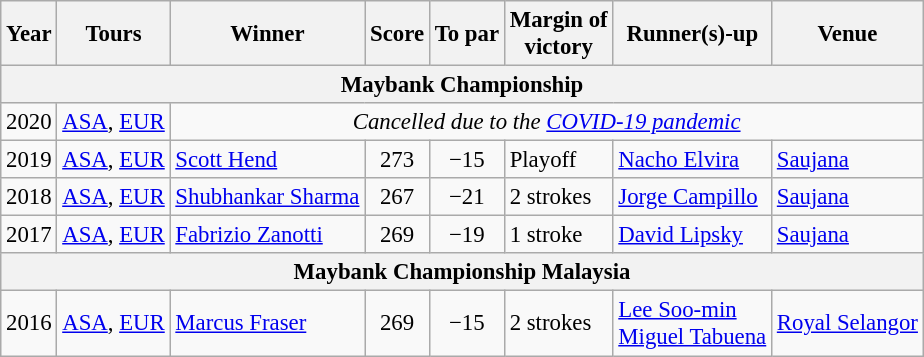<table class=wikitable style="font-size:95%">
<tr>
<th>Year</th>
<th>Tours</th>
<th>Winner</th>
<th>Score</th>
<th>To par</th>
<th>Margin of<br>victory</th>
<th>Runner(s)-up</th>
<th>Venue</th>
</tr>
<tr>
<th colspan=8>Maybank Championship</th>
</tr>
<tr>
<td>2020</td>
<td><a href='#'>ASA</a>, <a href='#'>EUR</a></td>
<td align=center colspan=7><em>Cancelled due to the <a href='#'>COVID-19 pandemic</a></em></td>
</tr>
<tr>
<td>2019</td>
<td><a href='#'>ASA</a>, <a href='#'>EUR</a></td>
<td> <a href='#'>Scott Hend</a></td>
<td align=center>273</td>
<td align=center>−15</td>
<td>Playoff</td>
<td> <a href='#'>Nacho Elvira</a></td>
<td><a href='#'>Saujana</a></td>
</tr>
<tr>
<td>2018</td>
<td><a href='#'>ASA</a>, <a href='#'>EUR</a></td>
<td> <a href='#'>Shubhankar Sharma</a></td>
<td align=center>267</td>
<td align=center>−21</td>
<td>2 strokes</td>
<td> <a href='#'>Jorge Campillo</a></td>
<td><a href='#'>Saujana</a></td>
</tr>
<tr>
<td>2017</td>
<td><a href='#'>ASA</a>, <a href='#'>EUR</a></td>
<td> <a href='#'>Fabrizio Zanotti</a></td>
<td align=center>269</td>
<td align=center>−19</td>
<td>1 stroke</td>
<td> <a href='#'>David Lipsky</a></td>
<td><a href='#'>Saujana</a></td>
</tr>
<tr>
<th colspan=8>Maybank Championship Malaysia</th>
</tr>
<tr>
<td>2016</td>
<td><a href='#'>ASA</a>, <a href='#'>EUR</a></td>
<td> <a href='#'>Marcus Fraser</a></td>
<td align=center>269</td>
<td align=center>−15</td>
<td>2 strokes</td>
<td> <a href='#'>Lee Soo-min</a><br> <a href='#'>Miguel Tabuena</a></td>
<td><a href='#'>Royal Selangor</a></td>
</tr>
</table>
